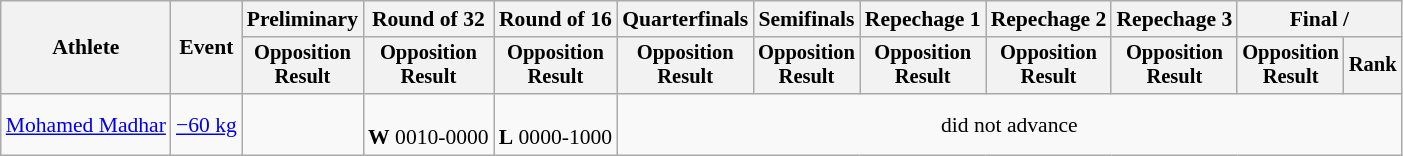<table class="wikitable" style="font-size:90%">
<tr>
<th rowspan="2">Athlete</th>
<th rowspan="2">Event</th>
<th>Preliminary</th>
<th>Round of 32</th>
<th>Round of 16</th>
<th>Quarterfinals</th>
<th>Semifinals</th>
<th>Repechage 1</th>
<th>Repechage 2</th>
<th>Repechage 3</th>
<th colspan=2>Final / </th>
</tr>
<tr style="font-size:95%">
<th>Opposition<br>Result</th>
<th>Opposition<br>Result</th>
<th>Opposition<br>Result</th>
<th>Opposition<br>Result</th>
<th>Opposition<br>Result</th>
<th>Opposition<br>Result</th>
<th>Opposition<br>Result</th>
<th>Opposition<br>Result</th>
<th>Opposition<br>Result</th>
<th>Rank</th>
</tr>
<tr align=center>
<td align=left><a href='#'>Mohamed Madhar</a></td>
<td align=left><a href='#'>−60 kg</a></td>
<td></td>
<td><br><strong>W</strong> 0010-0000</td>
<td><br><strong>L</strong> 0000-1000</td>
<td colspan=7>did not advance</td>
</tr>
</table>
